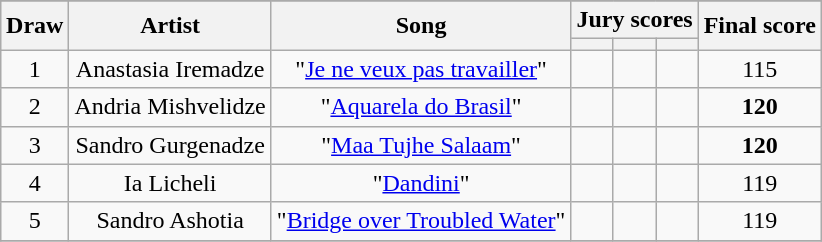<table class="sortable wikitable" style="text-align:center;margin:1em auto 1em auto">
<tr>
</tr>
<tr>
<th rowspan=2>Draw</th>
<th rowspan=2>Artist</th>
<th rowspan=2>Song</th>
<th colspan="3">Jury scores</th>
<th rowspan=2>Final score</th>
</tr>
<tr>
<th><small></small></th>
<th><small></small></th>
<th><small></small></th>
</tr>
<tr>
<td>1</td>
<td>Anastasia Iremadze</td>
<td>"<a href='#'>Je ne veux pas travailler</a>"</td>
<td colspan="1"></td>
<td colspan="1"></td>
<td colspan="1"></td>
<td>115</td>
</tr>
<tr>
<td>2</td>
<td>Andria Mishvelidze</td>
<td>"<a href='#'>Aquarela do Brasil</a>"</td>
<td colspan="1"></td>
<td colspan="1"></td>
<td colspan="1"></td>
<td><strong>120</strong></td>
</tr>
<tr>
<td>3</td>
<td>Sandro Gurgenadze</td>
<td>"<a href='#'>Maa Tujhe Salaam</a>"</td>
<td colspan="1"></td>
<td colspan="1"></td>
<td colspan="1"></td>
<td><strong>120</strong></td>
</tr>
<tr>
<td>4</td>
<td>Ia Licheli</td>
<td>"<a href='#'>Dandini</a>"</td>
<td colspan="1"></td>
<td colspan="1"></td>
<td colspan="1"></td>
<td>119</td>
</tr>
<tr>
<td>5</td>
<td>Sandro Ashotia</td>
<td>"<a href='#'>Bridge over Troubled Water</a>"</td>
<td colspan="1"></td>
<td colspan="1"></td>
<td colspan="1"></td>
<td>119</td>
</tr>
<tr>
</tr>
</table>
